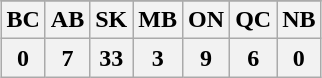<table class="wikitable" style="margin: 1em auto 1em auto;">
<tr>
</tr>
<tr>
<th>BC</th>
<th>AB</th>
<th>SK</th>
<th>MB</th>
<th>ON</th>
<th>QC</th>
<th>NB</th>
</tr>
<tr>
<th>0</th>
<th>7</th>
<th>33</th>
<th>3</th>
<th>9</th>
<th>6</th>
<th>0</th>
</tr>
</table>
